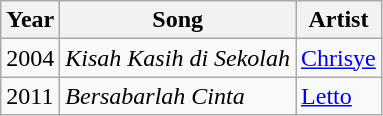<table class="wikitable sortable">
<tr>
<th>Year</th>
<th>Song</th>
<th>Artist</th>
</tr>
<tr>
<td>2004</td>
<td><em>Kisah Kasih di Sekolah</em></td>
<td><a href='#'>Chrisye</a></td>
</tr>
<tr>
<td>2011</td>
<td><em>Bersabarlah Cinta</em></td>
<td><a href='#'>Letto</a></td>
</tr>
</table>
